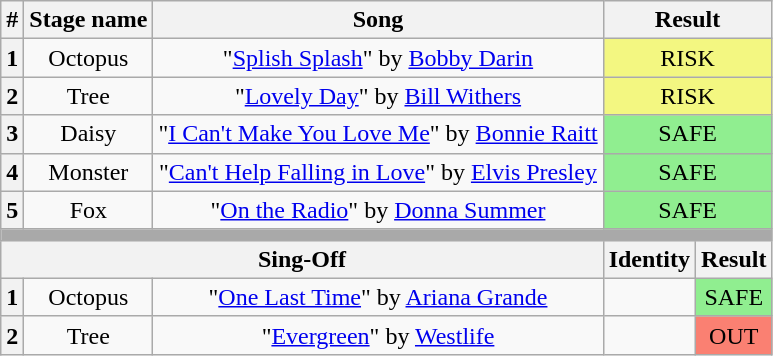<table class="wikitable plainrowheaders" style="text-align: center;">
<tr>
<th>#</th>
<th>Stage name</th>
<th>Song</th>
<th colspan="2">Result</th>
</tr>
<tr>
<th>1</th>
<td>Octopus</td>
<td>"<a href='#'>Splish Splash</a>" by <a href='#'>Bobby Darin</a></td>
<td colspan="2" bgcolor="#F3F781">RISK</td>
</tr>
<tr>
<th>2</th>
<td>Tree</td>
<td>"<a href='#'>Lovely Day</a>" by <a href='#'>Bill Withers</a></td>
<td colspan="2" bgcolor="#F3F781">RISK</td>
</tr>
<tr>
<th>3</th>
<td>Daisy</td>
<td>"<a href='#'>I Can't Make You Love Me</a>" by <a href='#'>Bonnie Raitt</a></td>
<td colspan="2" bgcolor="lightgreen">SAFE</td>
</tr>
<tr>
<th>4</th>
<td>Monster</td>
<td>"<a href='#'>Can't Help Falling in Love</a>" by <a href='#'>Elvis Presley</a></td>
<td colspan="2" bgcolor="lightgreen">SAFE</td>
</tr>
<tr>
<th>5</th>
<td>Fox</td>
<td>"<a href='#'>On the Radio</a>" by <a href='#'>Donna Summer</a></td>
<td colspan="2" bgcolor="lightgreen">SAFE</td>
</tr>
<tr>
<td colspan="5" style="background:darkgray"></td>
</tr>
<tr>
<th colspan="3">Sing-Off</th>
<th>Identity</th>
<th>Result</th>
</tr>
<tr>
<th>1</th>
<td>Octopus</td>
<td>"<a href='#'>One Last Time</a>" by <a href='#'>Ariana Grande</a></td>
<td></td>
<td bgcolor="lightgreen">SAFE</td>
</tr>
<tr>
<th>2</th>
<td>Tree</td>
<td>"<a href='#'>Evergreen</a>" by <a href='#'>Westlife</a></td>
<td></td>
<td bgcolor="salmon">OUT</td>
</tr>
</table>
